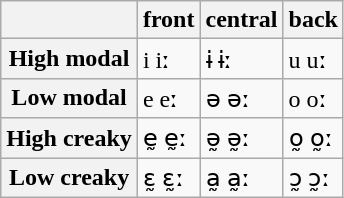<table class="wikitable">
<tr>
<th></th>
<th>front</th>
<th>central</th>
<th>back</th>
</tr>
<tr>
<th>High modal</th>
<td>i iː</td>
<td>ɨ ɨː</td>
<td>u uː</td>
</tr>
<tr>
<th>Low modal</th>
<td>e eː</td>
<td>ə əː</td>
<td>o oː</td>
</tr>
<tr>
<th>High creaky</th>
<td>ḛ ḛː</td>
<td>ə̰ ə̰ː</td>
<td>o̰ o̰ː</td>
</tr>
<tr>
<th>Low creaky</th>
<td>ɛ̰ ɛ̰ː</td>
<td>a̰ a̰ː</td>
<td>ɔ̰ ɔ̰ː</td>
</tr>
</table>
